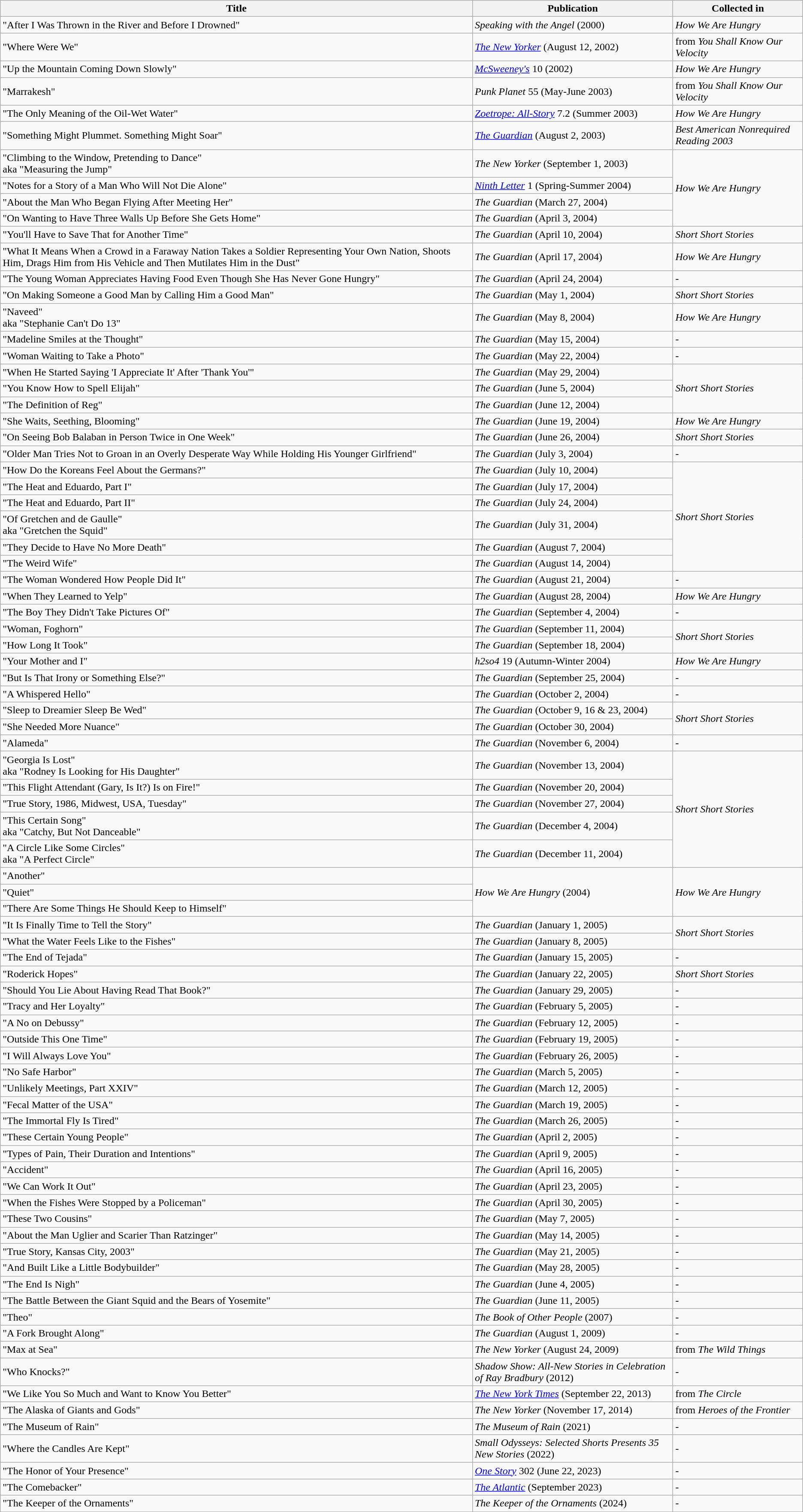<table class="wikitable">
<tr>
<th>Title</th>
<th>Publication</th>
<th>Collected in</th>
</tr>
<tr>
<td>"After I Was Thrown in the River and Before I Drowned"</td>
<td><em>Speaking with the Angel</em> (2000)</td>
<td><em>How We Are Hungry</em></td>
</tr>
<tr>
<td>"Where Were We"</td>
<td><em><a href='#'>The New Yorker</a></em> (August 12, 2002)</td>
<td>from <em>You Shall Know Our Velocity</em></td>
</tr>
<tr>
<td>"Up the Mountain Coming Down Slowly"</td>
<td><em><a href='#'>McSweeney's</a></em> 10 (2002)</td>
<td><em>How We Are Hungry</em></td>
</tr>
<tr>
<td>"Marrakesh"</td>
<td><em>Punk Planet</em> 55 (May-June 2003)</td>
<td>from <em>You Shall Know Our Velocity</em></td>
</tr>
<tr>
<td>"The Only Meaning of the Oil-Wet Water"</td>
<td><em><a href='#'>Zoetrope: All-Story</a></em> 7.2 (Summer 2003)</td>
<td><em>How We Are Hungry</em></td>
</tr>
<tr>
<td>"Something Might Plummet. Something Might Soar"</td>
<td><em><a href='#'>The Guardian</a></em> (August 2, 2003)</td>
<td><em>Best American Nonrequired Reading 2003</em></td>
</tr>
<tr>
<td>"Climbing to the Window, Pretending to Dance"<br>aka "Measuring the Jump"</td>
<td><em>The New Yorker</em> (September 1, 2003)</td>
<td rowspan=4><em>How We Are Hungry</em></td>
</tr>
<tr>
<td>"Notes for a Story of a Man Who Will Not Die Alone"</td>
<td><em><a href='#'>Ninth Letter</a></em> 1 (Spring-Summer 2004)</td>
</tr>
<tr>
<td>"About the Man Who Began Flying After Meeting Her"</td>
<td><em>The Guardian</em> (March 27, 2004)</td>
</tr>
<tr>
<td>"On Wanting to Have Three Walls Up Before She Gets Home"</td>
<td><em>The Guardian</em> (April 3, 2004)</td>
</tr>
<tr>
<td>"You'll Have to Save That for Another Time"</td>
<td><em>The Guardian</em> (April 10, 2004)</td>
<td><em>Short Short Stories</em></td>
</tr>
<tr>
<td>"What It Means When a Crowd in a Faraway Nation Takes a Soldier Representing Your Own Nation, Shoots Him, Drags Him from His Vehicle and Then Mutilates Him in the Dust"</td>
<td><em>The Guardian</em> (April 17, 2004)</td>
<td><em>How We Are Hungry</em></td>
</tr>
<tr>
<td>"The Young Woman Appreciates Having Food Even Though She Has Never Gone Hungry"</td>
<td><em>The Guardian</em> (April 24, 2004)</td>
<td>-</td>
</tr>
<tr>
<td>"On Making Someone a Good Man by Calling Him a Good Man"</td>
<td><em>The Guardian</em> (May 1, 2004)</td>
<td><em>Short Short Stories</em></td>
</tr>
<tr>
<td>"Naveed"<br>aka "Stephanie Can't Do 13"</td>
<td><em>The Guardian</em> (May 8, 2004)</td>
<td><em>How We Are Hungry</em></td>
</tr>
<tr>
<td>"Madeline Smiles at the Thought"</td>
<td><em>The Guardian</em> (May 15, 2004)</td>
<td>-</td>
</tr>
<tr>
<td>"Woman Waiting to Take a Photo"</td>
<td><em>The Guardian</em> (May 22, 2004)</td>
<td>-</td>
</tr>
<tr>
<td>"When He Started Saying 'I Appreciate It' After 'Thank You'"</td>
<td><em>The Guardian</em> (May 29, 2004)</td>
<td rowspan=3><em>Short Short Stories</em></td>
</tr>
<tr>
<td>"You Know How to Spell Elijah"</td>
<td><em>The Guardian</em> (June 5, 2004)</td>
</tr>
<tr>
<td>"The Definition of Reg"</td>
<td><em>The Guardian</em> (June 12, 2004)</td>
</tr>
<tr>
<td>"She Waits, Seething, Blooming"</td>
<td><em>The Guardian</em> (June 19, 2004)</td>
<td><em>How We Are Hungry</em></td>
</tr>
<tr>
<td>"On Seeing Bob Balaban in Person Twice in One Week"</td>
<td><em>The Guardian</em> (June 26, 2004)</td>
<td><em>Short Short Stories</em></td>
</tr>
<tr>
<td>"Older Man Tries Not to Groan in an Overly Desperate Way While Holding His Younger Girlfriend"</td>
<td><em>The Guardian</em> (July 3, 2004)</td>
<td>-</td>
</tr>
<tr>
<td>"How Do the Koreans Feel About the Germans?"</td>
<td><em>The Guardian</em> (July 10, 2004)</td>
<td rowspan=6><em>Short Short Stories</em></td>
</tr>
<tr>
<td>"The Heat and Eduardo, Part I"</td>
<td><em>The Guardian</em> (July 17, 2004)</td>
</tr>
<tr>
<td>"The Heat and Eduardo, Part II"</td>
<td><em>The Guardian</em> (July 24, 2004)</td>
</tr>
<tr>
<td>"Of Gretchen and de Gaulle"<br>aka "Gretchen the Squid"</td>
<td><em>The Guardian</em> (July 31, 2004)</td>
</tr>
<tr>
<td>"They Decide to Have No More Death"</td>
<td><em>The Guardian</em> (August 7, 2004)</td>
</tr>
<tr>
<td>"The Weird Wife"</td>
<td><em>The Guardian</em> (August 14, 2004)</td>
</tr>
<tr>
<td>"The Woman Wondered How People Did It"</td>
<td><em>The Guardian</em> (August 21, 2004)</td>
<td>-</td>
</tr>
<tr>
<td>"When They Learned to Yelp"</td>
<td><em>The Guardian</em> (August 28, 2004)</td>
<td><em>How We Are Hungry</em></td>
</tr>
<tr>
<td>"The Boy They Didn't Take Pictures Of"</td>
<td><em>The Guardian</em> (September 4, 2004)</td>
<td>-</td>
</tr>
<tr>
<td>"Woman, Foghorn"</td>
<td><em>The Guardian</em> (September 11, 2004)</td>
<td rowspan=2><em>Short Short Stories</em></td>
</tr>
<tr>
<td>"How Long It Took"</td>
<td><em>The Guardian</em> (September 18, 2004)</td>
</tr>
<tr>
<td>"Your Mother and I"</td>
<td><em>h2so4</em> 19 (Autumn-Winter 2004)</td>
<td><em>How We Are Hungry</em></td>
</tr>
<tr>
<td>"But Is That Irony or Something Else?"</td>
<td><em>The Guardian</em> (September 25, 2004)</td>
<td>-</td>
</tr>
<tr>
<td>"A Whispered Hello"</td>
<td><em>The Guardian</em> (October 2, 2004)</td>
<td>-</td>
</tr>
<tr>
<td>"Sleep to Dreamier Sleep Be Wed"</td>
<td><em>The Guardian</em> (October 9, 16 & 23, 2004)</td>
<td rowspan=2><em>Short Short Stories</em></td>
</tr>
<tr>
<td>"She Needed More Nuance"</td>
<td><em>The Guardian</em> (October 30, 2004)</td>
</tr>
<tr>
<td>"Alameda"</td>
<td><em>The Guardian</em> (November 6, 2004)</td>
<td>-</td>
</tr>
<tr>
<td>"Georgia Is Lost"<br>aka "Rodney Is Looking for His Daughter"</td>
<td><em>The Guardian</em> (November 13, 2004)</td>
<td rowspan=5><em>Short Short Stories</em></td>
</tr>
<tr>
<td>"This Flight Attendant (Gary, Is It?) Is on Fire!"</td>
<td><em>The Guardian</em> (November 20, 2004)</td>
</tr>
<tr>
<td>"True Story, 1986, Midwest, USA, Tuesday"</td>
<td><em>The Guardian</em> (November 27, 2004)</td>
</tr>
<tr>
<td>"This Certain Song"<br>aka "Catchy, But Not Danceable"</td>
<td><em>The Guardian</em> (December 4, 2004)</td>
</tr>
<tr>
<td>"A Circle Like Some Circles"<br>aka "A Perfect Circle"</td>
<td><em>The Guardian</em> (December 11, 2004)</td>
</tr>
<tr>
<td>"Another"</td>
<td rowspan=3><em>How We Are Hungry</em> (2004)</td>
<td rowspan=3><em>How We Are Hungry</em></td>
</tr>
<tr>
<td>"Quiet"</td>
</tr>
<tr>
<td>"There Are Some Things He Should Keep to Himself"</td>
</tr>
<tr>
<td>"It Is Finally Time to Tell the Story"</td>
<td><em>The Guardian</em> (January 1, 2005)</td>
<td rowspan=2><em>Short Short Stories</em></td>
</tr>
<tr>
<td>"What the Water Feels Like to the Fishes"</td>
<td><em>The Guardian</em> (January 8, 2005)</td>
</tr>
<tr>
<td>"The End of Tejada"</td>
<td><em>The Guardian</em> (January 15, 2005)</td>
<td>-</td>
</tr>
<tr>
<td>"Roderick Hopes"</td>
<td><em>The Guardian</em> (January 22, 2005)</td>
<td><em>Short Short Stories</em></td>
</tr>
<tr>
<td>"Should You Lie About Having Read That Book?"</td>
<td><em>The Guardian</em> (January 29, 2005)</td>
<td>-</td>
</tr>
<tr>
<td>"Tracy and Her Loyalty"</td>
<td><em>The Guardian</em> (February 5, 2005)</td>
<td>-</td>
</tr>
<tr>
<td>"A No on Debussy"</td>
<td><em>The Guardian</em> (February 12, 2005)</td>
<td>-</td>
</tr>
<tr>
<td>"Outside This One Time"</td>
<td><em>The Guardian</em> (February 19, 2005)</td>
<td>-</td>
</tr>
<tr>
<td>"I Will Always Love You"</td>
<td><em>The Guardian</em> (February 26, 2005)</td>
<td>-</td>
</tr>
<tr>
<td>"No Safe Harbor"</td>
<td><em>The Guardian</em> (March 5, 2005)</td>
<td>-</td>
</tr>
<tr>
<td>"Unlikely Meetings, Part XXIV"</td>
<td><em>The Guardian</em> (March 12, 2005)</td>
<td>-</td>
</tr>
<tr>
<td>"Fecal Matter of the USA"</td>
<td><em>The Guardian</em> (March 19, 2005)</td>
<td>-</td>
</tr>
<tr>
<td>"The Immortal Fly Is Tired"</td>
<td><em>The Guardian</em> (March 26, 2005)</td>
<td>-</td>
</tr>
<tr>
<td>"These Certain Young People"</td>
<td><em>The Guardian</em> (April 2, 2005)</td>
<td>-</td>
</tr>
<tr>
<td>"Types of Pain, Their Duration and Intentions"</td>
<td><em>The Guardian</em> (April 9, 2005)</td>
<td>-</td>
</tr>
<tr>
<td>"Accident"</td>
<td><em>The Guardian</em> (April 16, 2005)</td>
<td>-</td>
</tr>
<tr>
<td>"We Can Work It Out"</td>
<td><em>The Guardian</em> (April 23, 2005)</td>
<td>-</td>
</tr>
<tr>
<td>"When the Fishes Were Stopped by a Policeman"</td>
<td><em>The Guardian</em> (April 30, 2005)</td>
<td>-</td>
</tr>
<tr>
<td>"These Two Cousins"</td>
<td><em>The Guardian</em> (May 7, 2005)</td>
<td>-</td>
</tr>
<tr>
<td>"About the Man Uglier and Scarier Than Ratzinger"</td>
<td><em>The Guardian</em> (May 14, 2005)</td>
<td>-</td>
</tr>
<tr>
<td>"True Story, Kansas City, 2003"</td>
<td><em>The Guardian</em> (May 21, 2005)</td>
<td>-</td>
</tr>
<tr>
<td>"And Built Like a Little Bodybuilder"</td>
<td><em>The Guardian</em> (May 28, 2005)</td>
<td>-</td>
</tr>
<tr>
<td>"The End Is Nigh"</td>
<td><em>The Guardian</em> (June 4, 2005)</td>
<td>-</td>
</tr>
<tr>
<td>"The Battle Between the Giant Squid and the Bears of Yosemite"</td>
<td><em>The Guardian</em> (June 11, 2005)</td>
<td>-</td>
</tr>
<tr>
<td>"Theo"</td>
<td><em>The Book of Other People</em> (2007)</td>
<td>-</td>
</tr>
<tr>
<td>"A Fork Brought Along"</td>
<td><em>The Guardian</em> (August 1, 2009)</td>
<td>-</td>
</tr>
<tr>
<td>"Max at Sea"</td>
<td><em>The New Yorker</em> (August 24, 2009)</td>
<td>from <em>The Wild Things</em></td>
</tr>
<tr>
<td>"Who Knocks?"</td>
<td><em>Shadow Show: All-New Stories in Celebration of Ray Bradbury</em> (2012)</td>
<td>-</td>
</tr>
<tr>
<td>"We Like You So Much and Want to Know You Better"</td>
<td><em><a href='#'>The New York Times</a></em> (September 22, 2013)</td>
<td>from <em>The Circle</em></td>
</tr>
<tr>
<td>"The Alaska of Giants and Gods"</td>
<td><em>The New Yorker</em> (November 17, 2014)</td>
<td>from <em>Heroes of the Frontier</em></td>
</tr>
<tr>
<td>"The Museum of Rain"</td>
<td><em>The Museum of Rain</em> (2021)</td>
<td>-</td>
</tr>
<tr>
<td>"Where the Candles Are Kept"</td>
<td><em>Small Odysseys: Selected Shorts Presents 35 New Stories</em> (2022)</td>
<td>-</td>
</tr>
<tr>
<td>"The Honor of Your Presence"</td>
<td><em><a href='#'>One Story</a></em> 302 (June 22, 2023)</td>
<td>-</td>
</tr>
<tr>
<td>"The Comebacker"</td>
<td><em><a href='#'>The Atlantic</a></em> (September 2023)</td>
<td>-</td>
</tr>
<tr>
<td>"The Keeper of the Ornaments"</td>
<td><em>The Keeper of the Ornaments</em> (2024)</td>
<td>-</td>
</tr>
<tr>
</tr>
</table>
